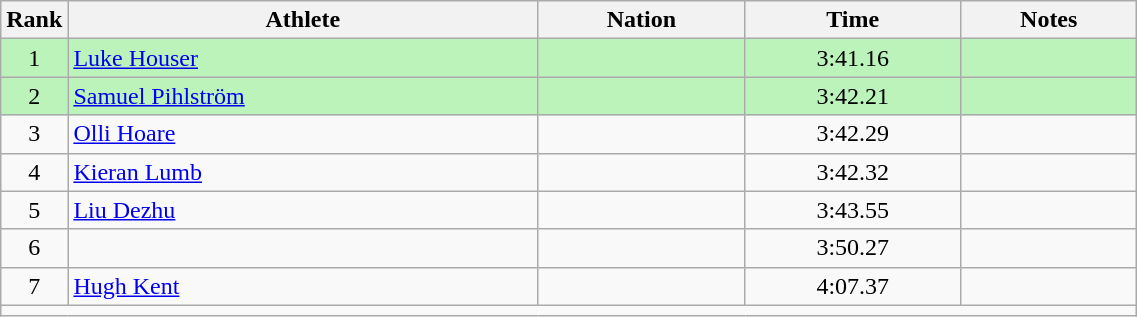<table class="wikitable sortable" style="text-align:center;width: 60%;">
<tr>
<th scope="col" style="width: 10px;">Rank</th>
<th scope="col">Athlete</th>
<th scope="col">Nation</th>
<th scope="col">Time</th>
<th scope="col">Notes</th>
</tr>
<tr bgcolor=bbf3bb>
<td>1</td>
<td align=left><a href='#'>Luke Houser</a></td>
<td align=left></td>
<td>3:41.16</td>
<td></td>
</tr>
<tr bgcolor=bbf3bb>
<td>2</td>
<td align=left><a href='#'>Samuel Pihlström</a></td>
<td align=left></td>
<td>3:42.21</td>
<td></td>
</tr>
<tr>
<td>3</td>
<td align=left><a href='#'>Olli Hoare</a></td>
<td align=left></td>
<td>3:42.29</td>
<td></td>
</tr>
<tr>
<td>4</td>
<td align=left><a href='#'>Kieran Lumb</a></td>
<td align=left></td>
<td>3:42.32</td>
<td></td>
</tr>
<tr>
<td>5</td>
<td align=left><a href='#'>Liu Dezhu</a></td>
<td align=left></td>
<td>3:43.55</td>
<td></td>
</tr>
<tr>
<td>6</td>
<td align=left></td>
<td align=left></td>
<td>3:50.27</td>
<td></td>
</tr>
<tr>
<td>7</td>
<td align=left><a href='#'>Hugh Kent</a></td>
<td align=left></td>
<td>4:07.37</td>
<td></td>
</tr>
<tr class="sortbottom">
<td colspan="5"></td>
</tr>
</table>
